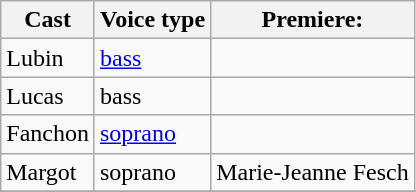<table class="wikitable">
<tr>
<th>Cast</th>
<th>Voice type</th>
<th>Premiere:<br></th>
</tr>
<tr>
<td>Lubin</td>
<td><a href='#'>bass</a></td>
<td></td>
</tr>
<tr>
<td>Lucas</td>
<td>bass</td>
<td></td>
</tr>
<tr>
<td>Fanchon</td>
<td><a href='#'>soprano</a></td>
<td></td>
</tr>
<tr>
<td>Margot</td>
<td>soprano</td>
<td>Marie-Jeanne Fesch</td>
</tr>
<tr>
</tr>
</table>
